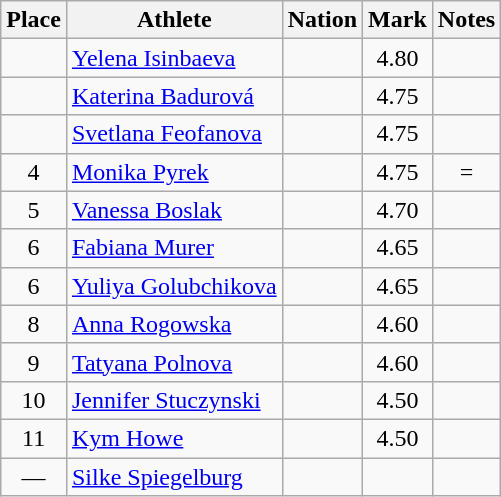<table class="wikitable" style="text-align:center">
<tr>
<th>Place</th>
<th>Athlete</th>
<th>Nation</th>
<th>Mark</th>
<th>Notes</th>
</tr>
<tr>
<td></td>
<td align=left><a href='#'>Yelena Isinbaeva</a></td>
<td align=left></td>
<td>4.80</td>
<td></td>
</tr>
<tr>
<td></td>
<td align=left><a href='#'>Katerina Badurová</a></td>
<td align=left></td>
<td>4.75</td>
<td></td>
</tr>
<tr>
<td></td>
<td align=left><a href='#'>Svetlana Feofanova</a></td>
<td align=left></td>
<td>4.75</td>
<td></td>
</tr>
<tr>
<td>4</td>
<td align=left><a href='#'>Monika Pyrek</a></td>
<td align=left></td>
<td>4.75</td>
<td>=</td>
</tr>
<tr>
<td>5</td>
<td align=left><a href='#'>Vanessa Boslak</a></td>
<td align=left></td>
<td>4.70</td>
<td></td>
</tr>
<tr>
<td>6</td>
<td align=left><a href='#'>Fabiana Murer</a></td>
<td align=left></td>
<td>4.65</td>
<td></td>
</tr>
<tr>
<td>6</td>
<td align=left><a href='#'>Yuliya Golubchikova</a></td>
<td align=left></td>
<td>4.65</td>
<td></td>
</tr>
<tr>
<td>8</td>
<td align=left><a href='#'>Anna Rogowska</a></td>
<td align=left></td>
<td>4.60</td>
<td></td>
</tr>
<tr>
<td>9</td>
<td align=left><a href='#'>Tatyana Polnova</a></td>
<td align=left></td>
<td>4.60</td>
<td></td>
</tr>
<tr>
<td>10</td>
<td align=left><a href='#'>Jennifer Stuczynski</a></td>
<td align=left></td>
<td>4.50</td>
<td></td>
</tr>
<tr>
<td>11</td>
<td align=left><a href='#'>Kym Howe</a></td>
<td align=left></td>
<td>4.50</td>
<td></td>
</tr>
<tr>
<td>—</td>
<td align=left><a href='#'>Silke Spiegelburg</a></td>
<td align=left></td>
<td></td>
<td></td>
</tr>
</table>
